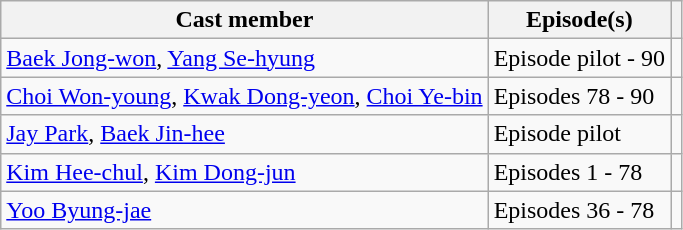<table class="wikitable">
<tr>
<th>Cast member</th>
<th>Episode(s)</th>
<th></th>
</tr>
<tr>
<td><a href='#'>Baek Jong-won</a>, <a href='#'>Yang Se-hyung</a></td>
<td>Episode pilot - 90</td>
<td></td>
</tr>
<tr>
<td><a href='#'>Choi Won-young</a>, <a href='#'>Kwak Dong-yeon</a>, <a href='#'>Choi Ye-bin</a></td>
<td>Episodes 78 - 90</td>
<td></td>
</tr>
<tr>
<td><a href='#'>Jay Park</a>, <a href='#'>Baek Jin-hee</a></td>
<td>Episode pilot</td>
<td></td>
</tr>
<tr>
<td><a href='#'>Kim Hee-chul</a>, <a href='#'>Kim Dong-jun</a></td>
<td>Episodes 1 - 78</td>
<td></td>
</tr>
<tr>
<td><a href='#'>Yoo Byung-jae</a></td>
<td>Episodes 36 - 78</td>
<td></td>
</tr>
</table>
